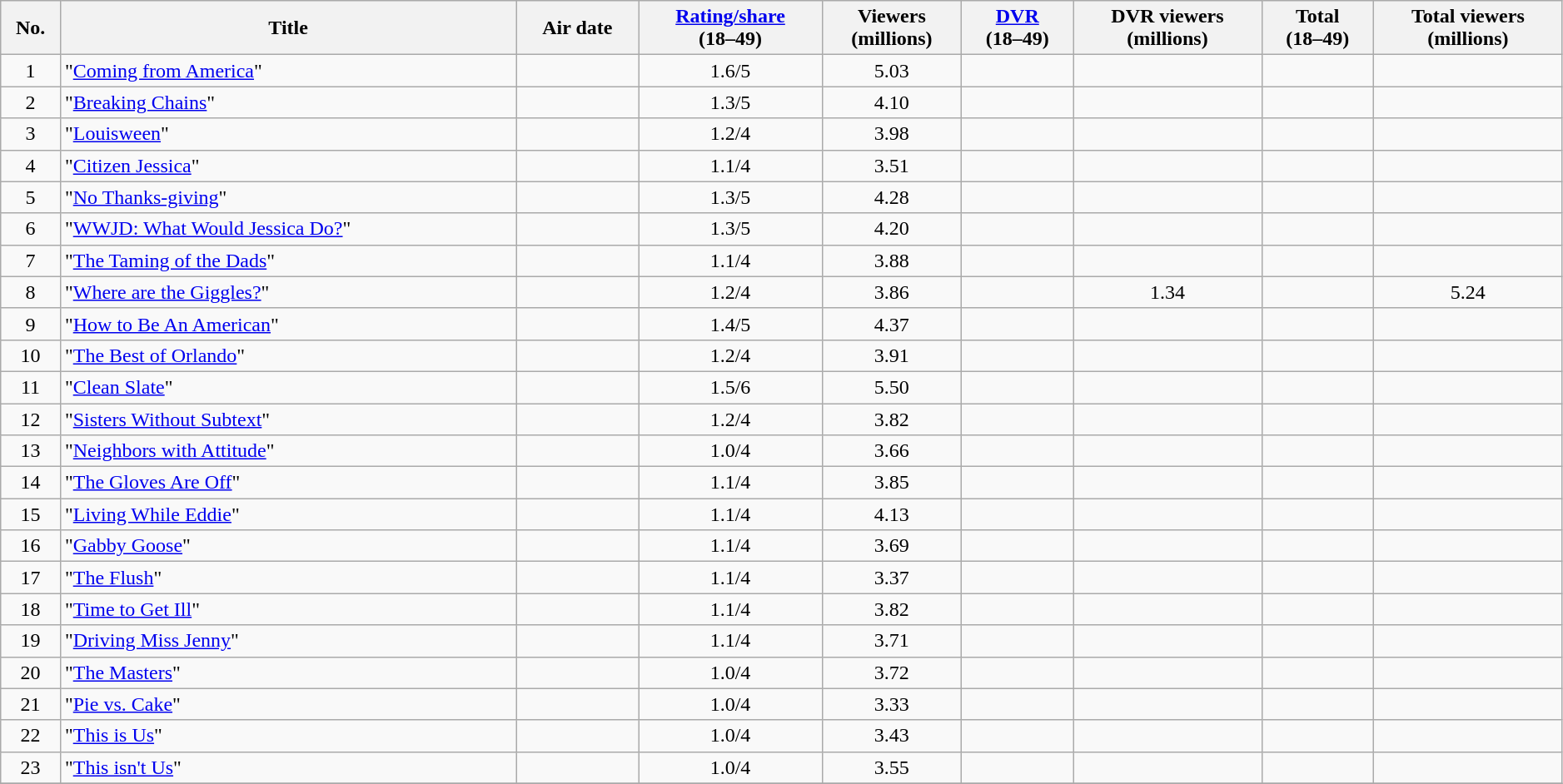<table class="wikitable sortable" style="text-align:center; width:99%">
<tr>
<th>No.</th>
<th>Title</th>
<th>Air date</th>
<th data-sort-type="number"><a href='#'>Rating/share</a><br>(18–49)</th>
<th data-sort-type="number">Viewers<br>(millions)</th>
<th data-sort-type="number"><a href='#'>DVR</a><br>(18–49)</th>
<th data-sort-type="number">DVR viewers<br>(millions)</th>
<th data-sort-type="number">Total<br>(18–49)</th>
<th data-sort-type="number">Total viewers<br>(millions)</th>
</tr>
<tr>
<td>1</td>
<td style="text-align:left;">"<a href='#'>Coming from America</a>"</td>
<td style="text-align:left;"></td>
<td>1.6/5</td>
<td>5.03</td>
<td></td>
<td></td>
<td></td>
<td></td>
</tr>
<tr>
<td>2</td>
<td style="text-align:left;">"<a href='#'>Breaking Chains</a>"</td>
<td style="text-align:left;"></td>
<td>1.3/5</td>
<td>4.10</td>
<td></td>
<td></td>
<td></td>
<td></td>
</tr>
<tr>
<td>3</td>
<td style="text-align:left;">"<a href='#'>Louisween</a>"</td>
<td style="text-align:left;"></td>
<td>1.2/4</td>
<td>3.98</td>
<td></td>
<td></td>
<td></td>
<td></td>
</tr>
<tr>
<td>4</td>
<td style="text-align:left;">"<a href='#'>Citizen Jessica</a>"</td>
<td style="text-align:left;"></td>
<td>1.1/4</td>
<td>3.51</td>
<td></td>
<td></td>
<td></td>
<td></td>
</tr>
<tr>
<td>5</td>
<td style="text-align:left;">"<a href='#'>No Thanks-giving</a>"</td>
<td style="text-align:left;"></td>
<td>1.3/5</td>
<td>4.28</td>
<td></td>
<td></td>
<td></td>
<td></td>
</tr>
<tr>
<td>6</td>
<td style="text-align:left;">"<a href='#'>WWJD: What Would Jessica Do?</a>"</td>
<td style="text-align:left;"></td>
<td>1.3/5</td>
<td>4.20</td>
<td></td>
<td></td>
<td></td>
<td></td>
</tr>
<tr>
<td>7</td>
<td style="text-align:left;">"<a href='#'>The Taming of the Dads</a>"</td>
<td style="text-align:left;"></td>
<td>1.1/4</td>
<td>3.88</td>
<td></td>
<td></td>
<td></td>
<td></td>
</tr>
<tr>
<td>8</td>
<td style="text-align:left;">"<a href='#'>Where are the Giggles?</a>"</td>
<td style="text-align:left;"></td>
<td>1.2/4</td>
<td>3.86</td>
<td></td>
<td>1.34</td>
<td></td>
<td>5.24</td>
</tr>
<tr>
<td>9</td>
<td style="text-align:left;">"<a href='#'>How to Be An American</a>"</td>
<td style="text-align:left;"></td>
<td>1.4/5</td>
<td>4.37</td>
<td></td>
<td></td>
<td></td>
<td></td>
</tr>
<tr>
<td>10</td>
<td style="text-align:left;">"<a href='#'>The Best of Orlando</a>"</td>
<td style="text-align:left;"></td>
<td>1.2/4</td>
<td>3.91</td>
<td></td>
<td></td>
<td></td>
<td></td>
</tr>
<tr>
<td>11</td>
<td style="text-align:left;">"<a href='#'>Clean Slate</a>"</td>
<td style="text-align:left;"></td>
<td>1.5/6</td>
<td>5.50</td>
<td></td>
<td></td>
<td></td>
<td></td>
</tr>
<tr>
<td>12</td>
<td style="text-align:left;">"<a href='#'>Sisters Without Subtext</a>"</td>
<td style="text-align:left;"></td>
<td>1.2/4</td>
<td>3.82</td>
<td></td>
<td></td>
<td></td>
<td></td>
</tr>
<tr>
<td>13</td>
<td style="text-align:left;">"<a href='#'>Neighbors with Attitude</a>"</td>
<td style="text-align:left;"></td>
<td>1.0/4</td>
<td>3.66</td>
<td></td>
<td></td>
<td></td>
<td></td>
</tr>
<tr>
<td>14</td>
<td style="text-align:left;">"<a href='#'>The Gloves Are Off</a>"</td>
<td style="text-align:left;"></td>
<td>1.1/4</td>
<td>3.85</td>
<td></td>
<td></td>
<td></td>
<td></td>
</tr>
<tr>
<td>15</td>
<td style="text-align:left;">"<a href='#'>Living While Eddie</a>"</td>
<td style="text-align:left;"></td>
<td>1.1/4</td>
<td>4.13</td>
<td></td>
<td></td>
<td></td>
<td></td>
</tr>
<tr>
<td>16</td>
<td style="text-align:left;">"<a href='#'>Gabby Goose</a>"</td>
<td style="text-align:left;"></td>
<td>1.1/4</td>
<td>3.69</td>
<td></td>
<td></td>
<td></td>
<td></td>
</tr>
<tr>
<td>17</td>
<td style="text-align:left;">"<a href='#'>The Flush</a>"</td>
<td style="text-align:left;"></td>
<td>1.1/4</td>
<td>3.37</td>
<td></td>
<td></td>
<td></td>
<td></td>
</tr>
<tr>
<td>18</td>
<td style="text-align:left;">"<a href='#'>Time to Get Ill</a>"</td>
<td style="text-align:left;"></td>
<td>1.1/4</td>
<td>3.82</td>
<td></td>
<td></td>
<td></td>
<td></td>
</tr>
<tr>
<td>19</td>
<td style="text-align:left;">"<a href='#'>Driving Miss Jenny</a>"</td>
<td style="text-align:left;"></td>
<td>1.1/4</td>
<td>3.71</td>
<td></td>
<td></td>
<td></td>
<td></td>
</tr>
<tr>
<td>20</td>
<td style="text-align:left;">"<a href='#'>The Masters</a>"</td>
<td style="text-align:left;"></td>
<td>1.0/4</td>
<td>3.72</td>
<td></td>
<td></td>
<td></td>
<td></td>
</tr>
<tr>
<td>21</td>
<td style="text-align:left;">"<a href='#'>Pie vs. Cake</a>"</td>
<td style="text-align:left;"></td>
<td>1.0/4</td>
<td>3.33</td>
<td></td>
<td></td>
<td></td>
<td></td>
</tr>
<tr>
<td>22</td>
<td style="text-align:left;">"<a href='#'>This is Us</a>"</td>
<td style="text-align:left;"></td>
<td>1.0/4</td>
<td>3.43</td>
<td></td>
<td></td>
<td></td>
<td></td>
</tr>
<tr>
<td>23</td>
<td style="text-align:left;">"<a href='#'>This isn't Us</a>"</td>
<td style="text-align:left;"></td>
<td>1.0/4</td>
<td>3.55</td>
<td></td>
<td></td>
<td></td>
<td></td>
</tr>
<tr>
</tr>
</table>
